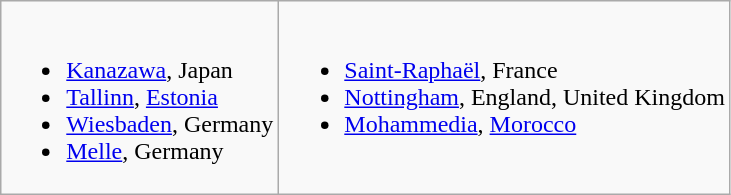<table class="wikitable">
<tr valign="top">
<td><br><ul><li> <a href='#'>Kanazawa</a>, Japan</li><li> <a href='#'>Tallinn</a>, <a href='#'>Estonia</a></li><li> <a href='#'>Wiesbaden</a>, Germany</li><li> <a href='#'>Melle</a>, Germany</li></ul></td>
<td><br><ul><li> <a href='#'>Saint-Raphaël</a>, France</li><li> <a href='#'>Nottingham</a>, England, United Kingdom</li><li> <a href='#'>Mohammedia</a>, <a href='#'>Morocco</a></li></ul></td>
</tr>
</table>
